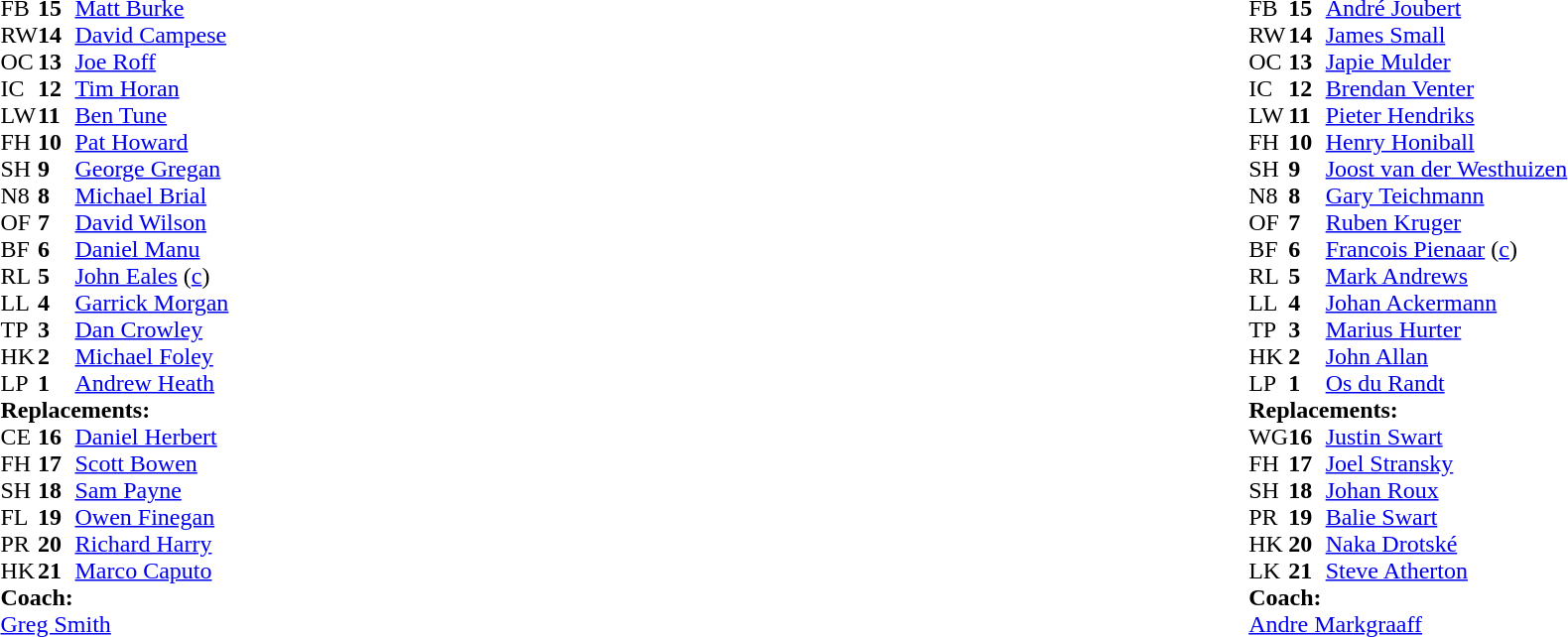<table style="width:100%">
<tr>
<td style="vertical-align:top;width:50%"><br><table cellspacing="0" cellpadding="0">
<tr>
<th width="25"></th>
<th width="25"></th>
</tr>
<tr>
<td>FB</td>
<td><strong>15</strong></td>
<td><a href='#'>Matt Burke</a></td>
</tr>
<tr>
<td>RW</td>
<td><strong>14</strong></td>
<td><a href='#'>David Campese</a></td>
</tr>
<tr>
<td>OC</td>
<td><strong>13</strong></td>
<td><a href='#'>Joe Roff</a></td>
</tr>
<tr>
<td>IC</td>
<td><strong>12</strong></td>
<td><a href='#'>Tim Horan</a></td>
</tr>
<tr>
<td>LW</td>
<td><strong>11</strong></td>
<td><a href='#'>Ben Tune</a></td>
</tr>
<tr>
<td>FH</td>
<td><strong>10</strong></td>
<td><a href='#'>Pat Howard</a></td>
</tr>
<tr>
<td>SH</td>
<td><strong>9</strong></td>
<td><a href='#'>George Gregan</a></td>
</tr>
<tr>
<td>N8</td>
<td><strong>8</strong></td>
<td><a href='#'>Michael Brial</a></td>
</tr>
<tr>
<td>OF</td>
<td><strong>7</strong></td>
<td><a href='#'>David Wilson</a></td>
</tr>
<tr>
<td>BF</td>
<td><strong>6</strong></td>
<td><a href='#'>Daniel Manu</a></td>
</tr>
<tr>
<td>RL</td>
<td><strong>5</strong></td>
<td><a href='#'>John Eales</a> (<a href='#'>c</a>)</td>
</tr>
<tr>
<td>LL</td>
<td><strong>4</strong></td>
<td><a href='#'>Garrick Morgan</a></td>
</tr>
<tr>
<td>TP</td>
<td><strong>3</strong></td>
<td><a href='#'>Dan Crowley</a></td>
</tr>
<tr>
<td>HK</td>
<td><strong>2</strong></td>
<td><a href='#'>Michael Foley</a></td>
</tr>
<tr>
<td>LP</td>
<td><strong>1</strong></td>
<td><a href='#'>Andrew Heath</a></td>
</tr>
<tr>
<td colspan="3"><strong>Replacements:</strong></td>
</tr>
<tr>
<td>CE</td>
<td><strong>16</strong></td>
<td><a href='#'>Daniel Herbert</a></td>
</tr>
<tr>
<td>FH</td>
<td><strong>17</strong></td>
<td><a href='#'>Scott Bowen</a></td>
</tr>
<tr>
<td>SH</td>
<td><strong>18</strong></td>
<td><a href='#'>Sam Payne</a></td>
</tr>
<tr>
<td>FL</td>
<td><strong>19</strong></td>
<td><a href='#'>Owen Finegan</a></td>
</tr>
<tr>
<td>PR</td>
<td><strong>20</strong></td>
<td><a href='#'>Richard Harry</a></td>
</tr>
<tr>
<td>HK</td>
<td><strong>21</strong></td>
<td><a href='#'>Marco Caputo</a></td>
</tr>
<tr>
<td colspan="3"><strong>Coach:</strong></td>
</tr>
<tr>
<td colspan="3"> <a href='#'>Greg Smith</a></td>
</tr>
</table>
</td>
<td style="vertical-align:top"></td>
<td style="vertical-align:top;width:50%"><br><table cellspacing="0" cellpadding="0" style="margin:auto">
<tr>
<th width="25"></th>
<th width="25"></th>
</tr>
<tr>
<td>FB</td>
<td><strong>15</strong></td>
<td><a href='#'>André Joubert</a></td>
</tr>
<tr>
<td>RW</td>
<td><strong>14</strong></td>
<td><a href='#'>James Small</a></td>
</tr>
<tr>
<td>OC</td>
<td><strong>13</strong></td>
<td><a href='#'>Japie Mulder</a></td>
</tr>
<tr>
<td>IC</td>
<td><strong>12</strong></td>
<td><a href='#'>Brendan Venter</a></td>
</tr>
<tr>
<td>LW</td>
<td><strong>11</strong></td>
<td><a href='#'>Pieter Hendriks</a></td>
</tr>
<tr>
<td>FH</td>
<td><strong>10</strong></td>
<td><a href='#'>Henry Honiball</a></td>
</tr>
<tr>
<td>SH</td>
<td><strong>9</strong></td>
<td><a href='#'>Joost van der Westhuizen</a></td>
</tr>
<tr>
<td>N8</td>
<td><strong>8</strong></td>
<td><a href='#'>Gary Teichmann</a></td>
</tr>
<tr>
<td>OF</td>
<td><strong>7</strong></td>
<td><a href='#'>Ruben Kruger</a></td>
</tr>
<tr>
<td>BF</td>
<td><strong>6</strong></td>
<td><a href='#'>Francois Pienaar</a> (<a href='#'>c</a>)</td>
</tr>
<tr>
<td>RL</td>
<td><strong>5</strong></td>
<td><a href='#'>Mark Andrews</a></td>
</tr>
<tr>
<td>LL</td>
<td><strong>4</strong></td>
<td><a href='#'>Johan Ackermann</a></td>
</tr>
<tr>
<td>TP</td>
<td><strong>3</strong></td>
<td><a href='#'>Marius Hurter</a></td>
</tr>
<tr>
<td>HK</td>
<td><strong>2</strong></td>
<td><a href='#'>John Allan</a></td>
</tr>
<tr>
<td>LP</td>
<td><strong>1</strong></td>
<td><a href='#'>Os du Randt</a></td>
</tr>
<tr>
<td colspan="3"><strong>Replacements:</strong></td>
</tr>
<tr>
<td>WG</td>
<td><strong>16</strong></td>
<td><a href='#'>Justin Swart</a></td>
</tr>
<tr>
<td>FH</td>
<td><strong>17</strong></td>
<td><a href='#'>Joel Stransky</a></td>
</tr>
<tr>
<td>SH</td>
<td><strong>18</strong></td>
<td><a href='#'>Johan Roux</a></td>
</tr>
<tr>
<td>PR</td>
<td><strong>19</strong></td>
<td><a href='#'>Balie Swart</a></td>
</tr>
<tr>
<td>HK</td>
<td><strong>20</strong></td>
<td><a href='#'>Naka Drotské</a></td>
</tr>
<tr>
<td>LK</td>
<td><strong>21</strong></td>
<td><a href='#'>Steve Atherton</a></td>
</tr>
<tr>
<td colspan="3"><strong>Coach:</strong></td>
</tr>
<tr>
<td colspan="3"> <a href='#'>Andre Markgraaff</a></td>
</tr>
</table>
</td>
</tr>
</table>
